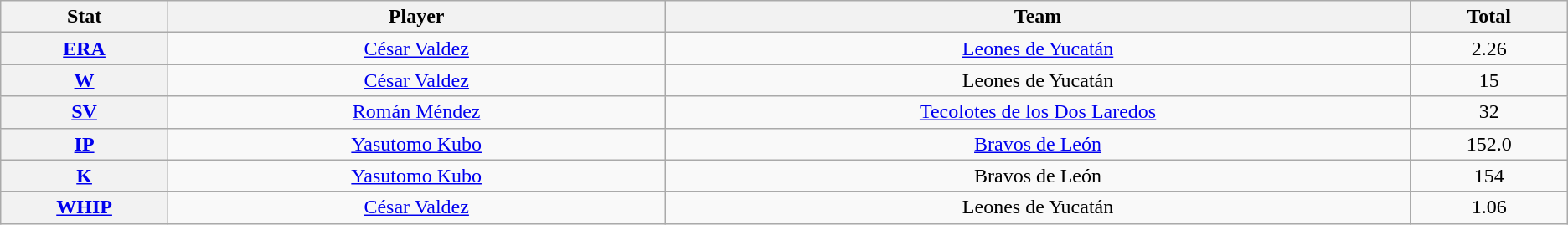<table class="wikitable" style="text-align:center;">
<tr>
<th scope="col" width="3%">Stat</th>
<th scope="col" width="10%">Player</th>
<th scope="col" width="15%">Team</th>
<th scope="col" width="3%">Total</th>
</tr>
<tr>
<th scope="row" style="text-align:center;"><a href='#'>ERA</a></th>
<td> <a href='#'>César Valdez</a></td>
<td><a href='#'>Leones de Yucatán</a></td>
<td>2.26</td>
</tr>
<tr>
<th scope="row" style="text-align:center;"><a href='#'>W</a></th>
<td> <a href='#'>César Valdez</a></td>
<td>Leones de Yucatán</td>
<td>15</td>
</tr>
<tr>
<th scope="row" style="text-align:center;"><a href='#'>SV</a></th>
<td> <a href='#'>Román Méndez</a></td>
<td><a href='#'>Tecolotes de los Dos Laredos</a></td>
<td>32</td>
</tr>
<tr>
<th scope="row" style="text-align:center;"><a href='#'>IP</a></th>
<td> <a href='#'>Yasutomo Kubo</a></td>
<td><a href='#'>Bravos de León</a></td>
<td>152.0</td>
</tr>
<tr>
<th scope="row" style="text-align:center;"><a href='#'>K</a></th>
<td> <a href='#'>Yasutomo Kubo</a></td>
<td>Bravos de León</td>
<td>154</td>
</tr>
<tr>
<th scope="row" style="text-align:center;"><a href='#'>WHIP</a></th>
<td> <a href='#'>César Valdez</a></td>
<td>Leones de Yucatán</td>
<td>1.06</td>
</tr>
</table>
